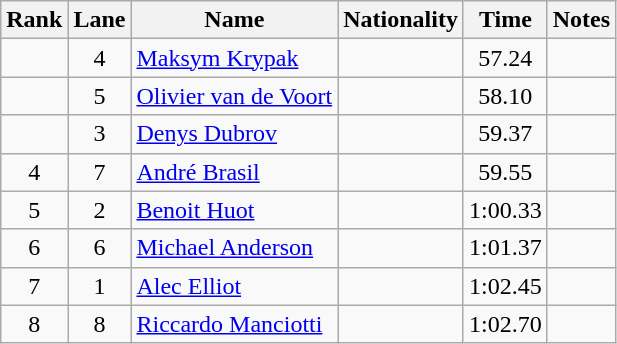<table class="wikitable sortable" style="text-align:center">
<tr>
<th>Rank</th>
<th>Lane</th>
<th>Name</th>
<th>Nationality</th>
<th>Time</th>
<th>Notes</th>
</tr>
<tr>
<td></td>
<td>4</td>
<td style="text-align:left"><a href='#'>Maksym Krypak</a></td>
<td style="text-align:left"></td>
<td>57.24</td>
<td></td>
</tr>
<tr>
<td></td>
<td>5</td>
<td style="text-align:left"><a href='#'>Olivier van de Voort</a></td>
<td style="text-align:left"></td>
<td>58.10</td>
<td></td>
</tr>
<tr>
<td></td>
<td>3</td>
<td style="text-align:left"><a href='#'>Denys Dubrov</a></td>
<td style="text-align:left"></td>
<td>59.37</td>
<td></td>
</tr>
<tr>
<td>4</td>
<td>7</td>
<td style="text-align:left"><a href='#'>André Brasil</a></td>
<td style="text-align:left"></td>
<td>59.55</td>
<td></td>
</tr>
<tr>
<td>5</td>
<td>2</td>
<td style="text-align:left"><a href='#'>Benoit Huot</a></td>
<td style="text-align:left"></td>
<td>1:00.33</td>
<td></td>
</tr>
<tr>
<td>6</td>
<td>6</td>
<td style="text-align:left"><a href='#'>Michael Anderson</a></td>
<td style="text-align:left"></td>
<td>1:01.37</td>
<td></td>
</tr>
<tr>
<td>7</td>
<td>1</td>
<td style="text-align:left"><a href='#'>Alec Elliot</a></td>
<td style="text-align:left"></td>
<td>1:02.45</td>
<td></td>
</tr>
<tr>
<td>8</td>
<td>8</td>
<td style="text-align:left"><a href='#'>Riccardo Manciotti</a></td>
<td style="text-align:left"></td>
<td>1:02.70</td>
<td></td>
</tr>
</table>
